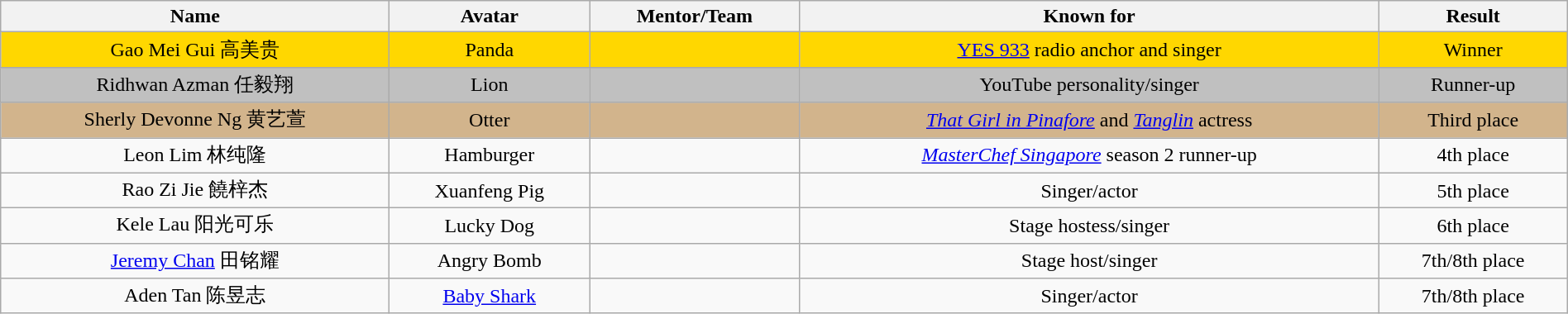<table class="wikitable sortable" style="width:100%; text-align:center;">
<tr>
<th>Name</th>
<th>Avatar</th>
<th>Mentor/Team</th>
<th>Known for</th>
<th>Result</th>
</tr>
<tr style="background:gold">
<td>Gao Mei Gui 高美贵</td>
<td>Panda</td>
<td></td>
<td><a href='#'>YES 933</a> radio anchor and singer</td>
<td>Winner</td>
</tr>
<tr style="background:silver">
<td>Ridhwan Azman 任毅翔</td>
<td>Lion</td>
<td></td>
<td>YouTube personality/singer</td>
<td>Runner-up</td>
</tr>
<tr style="background:tan">
<td>Sherly Devonne Ng 黄艺萱</td>
<td>Otter</td>
<td></td>
<td><em><a href='#'>That Girl in Pinafore</a></em> and <em><a href='#'>Tanglin</a></em> actress</td>
<td>Third place</td>
</tr>
<tr>
<td>Leon Lim 林纯隆</td>
<td>Hamburger</td>
<td></td>
<td><em><a href='#'>MasterChef Singapore</a></em> season 2 runner-up</td>
<td>4th place</td>
</tr>
<tr>
<td>Rao Zi Jie 饒梓杰</td>
<td>Xuanfeng Pig</td>
<td></td>
<td>Singer/actor</td>
<td>5th place</td>
</tr>
<tr>
<td>Kele Lau 阳光可乐</td>
<td>Lucky Dog</td>
<td></td>
<td>Stage hostess/singer</td>
<td>6th place</td>
</tr>
<tr>
<td><a href='#'>Jeremy Chan</a> 田铭耀</td>
<td>Angry Bomb</td>
<td></td>
<td>Stage host/singer</td>
<td>7th/8th place</td>
</tr>
<tr>
<td>Aden Tan 陈昱志</td>
<td><a href='#'>Baby Shark</a></td>
<td></td>
<td>Singer/actor</td>
<td>7th/8th place</td>
</tr>
</table>
